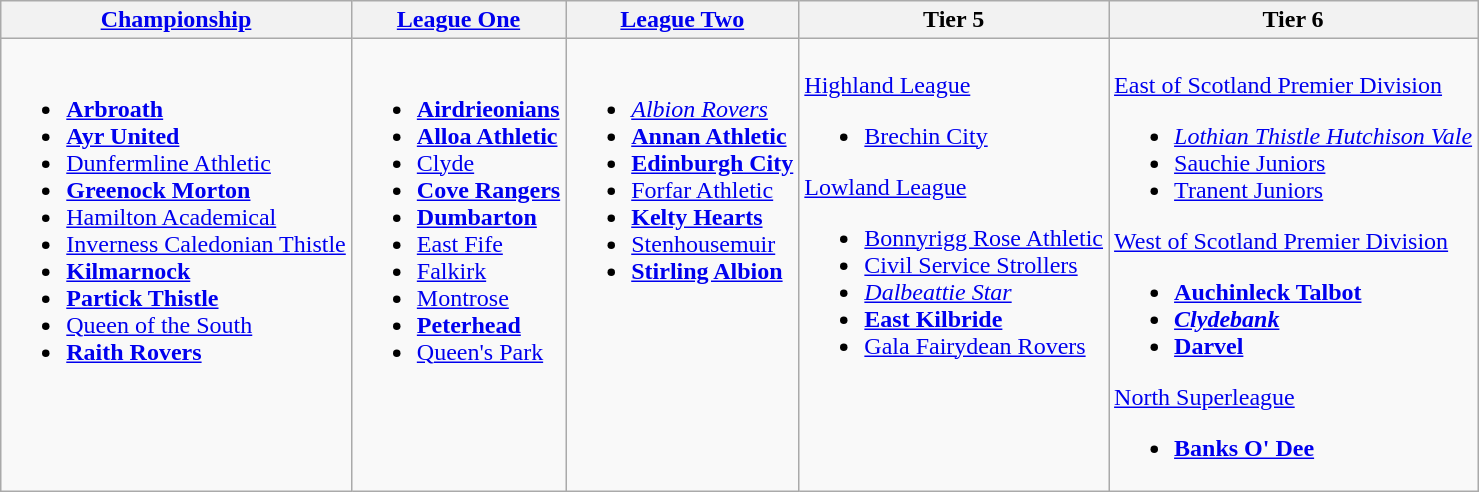<table class="wikitable" style="text-align:left">
<tr>
<th><a href='#'>Championship</a></th>
<th><a href='#'>League One</a></th>
<th><a href='#'>League Two</a></th>
<th>Tier 5</th>
<th>Tier 6</th>
</tr>
<tr>
<td valign=top><br><ul><li><strong><a href='#'>Arbroath</a></strong></li><li><strong><a href='#'>Ayr United</a></strong></li><li><a href='#'>Dunfermline Athletic</a></li><li><strong><a href='#'>Greenock Morton</a></strong></li><li><a href='#'>Hamilton Academical</a></li><li><a href='#'>Inverness Caledonian Thistle</a></li><li><strong><a href='#'>Kilmarnock</a></strong></li><li><strong><a href='#'>Partick Thistle</a></strong></li><li><a href='#'>Queen of the South</a></li><li><strong><a href='#'>Raith Rovers</a></strong></li></ul></td>
<td valign=top><br><ul><li><strong><a href='#'>Airdrieonians</a></strong></li><li><strong><a href='#'>Alloa Athletic</a></strong></li><li><a href='#'>Clyde</a></li><li><strong><a href='#'>Cove Rangers</a></strong></li><li><strong><a href='#'>Dumbarton</a></strong></li><li><a href='#'>East Fife</a></li><li><a href='#'>Falkirk</a></li><li><a href='#'>Montrose</a></li><li><strong><a href='#'>Peterhead</a></strong></li><li><a href='#'>Queen's Park</a></li></ul></td>
<td valign=top><br><ul><li><em><a href='#'>Albion Rovers</a></em></li><li><strong><a href='#'>Annan Athletic</a></strong></li><li><strong><a href='#'>Edinburgh City</a></strong></li><li><a href='#'>Forfar Athletic</a></li><li><strong><a href='#'>Kelty Hearts</a></strong></li><li><a href='#'>Stenhousemuir</a></li><li><strong><a href='#'>Stirling Albion</a></strong></li></ul></td>
<td valign=top><br><a href='#'>Highland League</a><ul><li><a href='#'>Brechin City</a></li></ul><a href='#'>Lowland League</a><ul><li><a href='#'>Bonnyrigg Rose Athletic</a></li><li><a href='#'>Civil Service Strollers</a></li><li><em><a href='#'>Dalbeattie Star</a></em></li><li><strong><a href='#'>East Kilbride</a></strong></li><li><a href='#'>Gala Fairydean Rovers</a></li></ul></td>
<td valign=top><br><a href='#'>East of Scotland Premier Division</a><ul><li><em><a href='#'>Lothian Thistle Hutchison Vale</a></em></li><li><a href='#'>Sauchie Juniors</a></li><li><a href='#'>Tranent Juniors</a></li></ul><a href='#'>West of Scotland Premier Division</a><ul><li><strong><a href='#'>Auchinleck Talbot</a></strong></li><li><strong><em><a href='#'>Clydebank</a></em></strong></li><li><strong><a href='#'>Darvel</a></strong></li></ul><a href='#'>North Superleague</a><ul><li><strong><a href='#'>Banks O' Dee</a></strong></li></ul></td>
</tr>
</table>
